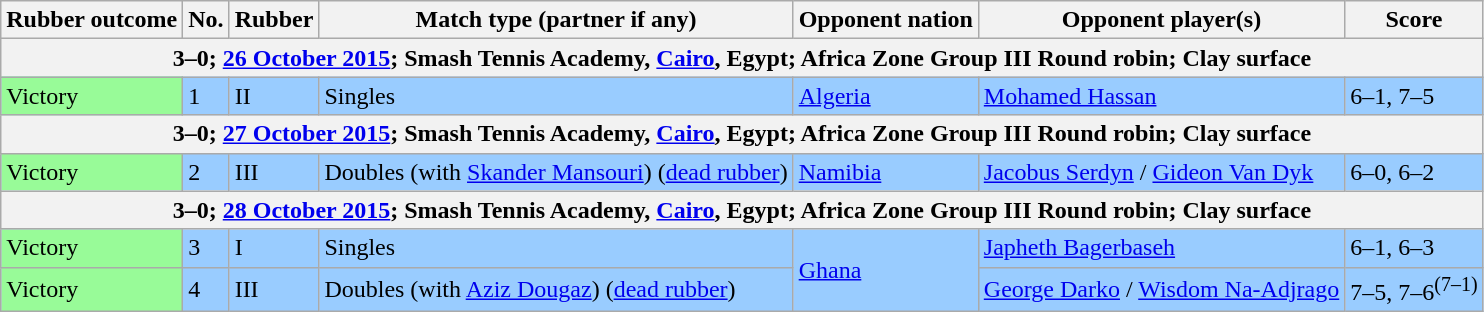<table class=wikitable>
<tr>
<th>Rubber outcome</th>
<th>No.</th>
<th>Rubber</th>
<th>Match type (partner if any)</th>
<th>Opponent nation</th>
<th>Opponent player(s)</th>
<th>Score</th>
</tr>
<tr>
<th colspan=7>3–0; <a href='#'>26 October 2015</a>; Smash Tennis Academy, <a href='#'>Cairo</a>, Egypt; Africa Zone Group III Round robin; Clay surface</th>
</tr>
<tr bgcolor=#99CCFF>
<td bgcolor=98FB98>Victory</td>
<td>1</td>
<td>II</td>
<td>Singles</td>
<td> <a href='#'>Algeria</a></td>
<td><a href='#'>Mohamed Hassan</a></td>
<td>6–1, 7–5</td>
</tr>
<tr>
<th colspan=7>3–0; <a href='#'>27 October 2015</a>; Smash Tennis Academy, <a href='#'>Cairo</a>, Egypt; Africa Zone Group III Round robin; Clay surface</th>
</tr>
<tr bgcolor=#99CCFF>
<td bgcolor=98FB98>Victory</td>
<td>2</td>
<td>III</td>
<td>Doubles (with <a href='#'>Skander Mansouri</a>) (<a href='#'>dead rubber</a>)</td>
<td> <a href='#'>Namibia</a></td>
<td><a href='#'>Jacobus Serdyn</a> / <a href='#'>Gideon Van Dyk</a></td>
<td>6–0, 6–2</td>
</tr>
<tr>
<th colspan=7>3–0; <a href='#'>28 October 2015</a>; Smash Tennis Academy, <a href='#'>Cairo</a>, Egypt; Africa Zone Group III Round robin; Clay surface</th>
</tr>
<tr bgcolor=#99CCFF>
<td bgcolor=98FB98>Victory</td>
<td>3</td>
<td>I</td>
<td>Singles</td>
<td rowspan=2> <a href='#'>Ghana</a></td>
<td><a href='#'>Japheth Bagerbaseh</a></td>
<td>6–1, 6–3</td>
</tr>
<tr bgcolor=#99CCFF>
<td bgcolor=98FB98>Victory</td>
<td>4</td>
<td>III</td>
<td>Doubles (with <a href='#'>Aziz Dougaz</a>) (<a href='#'>dead rubber</a>)</td>
<td><a href='#'>George Darko</a> / <a href='#'>Wisdom Na-Adjrago</a></td>
<td>7–5, 7–6<sup>(7–1)</sup></td>
</tr>
</table>
